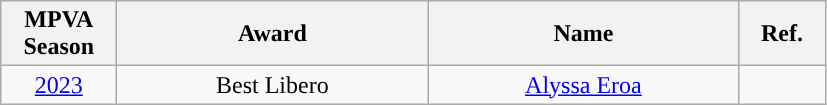<table class="wikitable">
<tr>
<th width=70px>MPVA Season</th>
<th width=200px>Award</th>
<th width=200px>Name</th>
<th width=50px>Ref.</th>
</tr>
<tr align=center>
<td><a href='#'>2023</a></td>
<td>Best Libero</td>
<td><a href='#'>Alyssa Eroa</a></td>
<td rowspan=1></td>
</tr>
</table>
